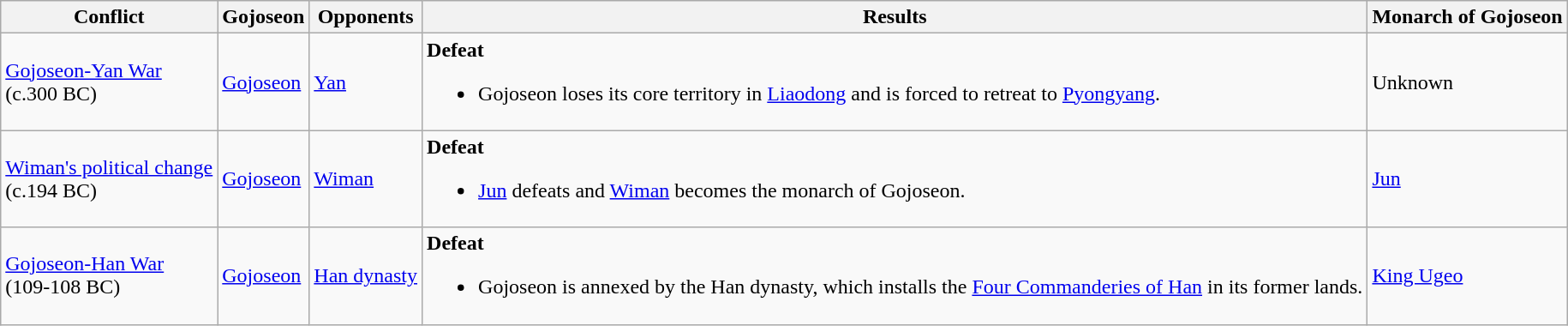<table class="wikitable sortable">
<tr>
<th rowspan="1">Conflict</th>
<th rowspan="1">Gojoseon</th>
<th rowspan="1">Opponents</th>
<th rowspan="1">Results</th>
<th>Monarch of Gojoseon</th>
</tr>
<tr>
<td><a href='#'>Gojoseon-Yan War</a><br>(c.300 BC)</td>
<td><a href='#'>Gojoseon</a></td>
<td><a href='#'>Yan</a></td>
<td><strong>Defeat</strong><br><ul><li>Gojoseon loses its core territory in <a href='#'>Liaodong</a> and is forced to retreat to <a href='#'>Pyongyang</a>.</li></ul></td>
<td>Unknown</td>
</tr>
<tr>
<td><a href='#'>Wiman's political change</a><br>(c.194 BC)</td>
<td><a href='#'>Gojoseon</a></td>
<td><a href='#'>Wiman</a></td>
<td><strong>Defeat</strong><br><ul><li><a href='#'>Jun</a> defeats and <a href='#'>Wiman</a> becomes the monarch of Gojoseon.</li></ul></td>
<td><a href='#'>Jun</a></td>
</tr>
<tr>
<td><a href='#'>Gojoseon-Han War</a><br>(109-108 BC)</td>
<td><a href='#'>Gojoseon</a></td>
<td><a href='#'>Han dynasty</a></td>
<td><strong>Defeat</strong><br><ul><li>Gojoseon is annexed by the Han dynasty, which installs the <a href='#'>Four Commanderies of Han</a> in its former lands.</li></ul></td>
<td><a href='#'>King Ugeo</a></td>
</tr>
</table>
